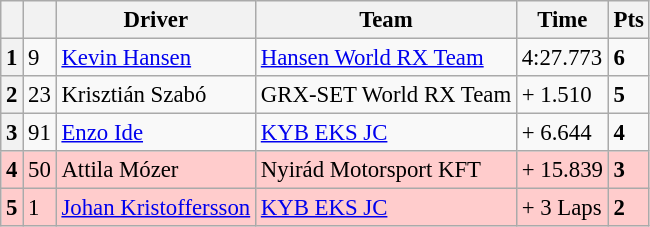<table class="wikitable" style="font-size:95%">
<tr>
<th></th>
<th></th>
<th>Driver</th>
<th>Team</th>
<th>Time</th>
<th>Pts</th>
</tr>
<tr>
<th>1</th>
<td>9</td>
<td> <a href='#'>Kevin Hansen</a></td>
<td><a href='#'>Hansen World RX Team</a></td>
<td>4:27.773</td>
<td><strong>6</strong></td>
</tr>
<tr>
<th>2</th>
<td>23</td>
<td> Krisztián Szabó</td>
<td>GRX-SET World RX Team</td>
<td>+ 1.510</td>
<td><strong>5</strong></td>
</tr>
<tr>
<th>3</th>
<td>91</td>
<td> <a href='#'>Enzo Ide</a></td>
<td><a href='#'>KYB EKS JC</a></td>
<td>+ 6.644</td>
<td><strong>4</strong></td>
</tr>
<tr>
<th style="background:#ffcccc;">4</th>
<td style="background:#ffcccc;">50</td>
<td style="background:#ffcccc;"> Attila Mózer</td>
<td style="background:#ffcccc;">Nyirád Motorsport KFT</td>
<td style="background:#ffcccc;">+ 15.839</td>
<td style="background:#ffcccc;"><strong>3</strong></td>
</tr>
<tr>
<th style="background:#ffcccc;">5</th>
<td style="background:#ffcccc;">1</td>
<td style="background:#ffcccc;"> <a href='#'>Johan Kristoffersson</a></td>
<td style="background:#ffcccc;"><a href='#'>KYB EKS JC</a></td>
<td style="background:#ffcccc;">+ 3 Laps</td>
<td style="background:#ffcccc;"><strong>2</strong></td>
</tr>
</table>
